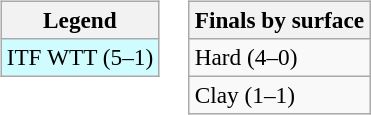<table>
<tr valign=top>
<td><br><table class="wikitable" style=font-size:97%>
<tr>
<th>Legend</th>
</tr>
<tr style="background:#cffcff;">
<td>ITF WTT (5–1)</td>
</tr>
</table>
</td>
<td><br><table class="wikitable" style=font-size:97%>
<tr>
<th>Finals by surface</th>
</tr>
<tr>
<td>Hard (4–0)</td>
</tr>
<tr>
<td>Clay (1–1)</td>
</tr>
</table>
</td>
</tr>
</table>
